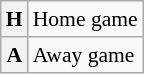<table class="wikitable plainrowheaders" style="font-size:90%;">
<tr>
<th scope=row><strong>H</strong></th>
<td>Home game</td>
</tr>
<tr>
<th scope=row><strong>A</strong></th>
<td>Away game</td>
</tr>
</table>
